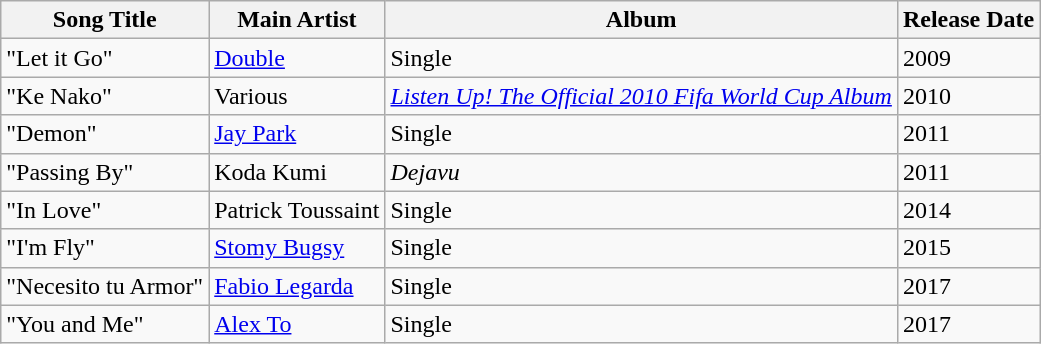<table class="wikitable">
<tr>
<th>Song Title</th>
<th>Main Artist</th>
<th>Album</th>
<th>Release Date</th>
</tr>
<tr>
<td>"Let it Go"</td>
<td><a href='#'>Double</a></td>
<td>Single</td>
<td>2009</td>
</tr>
<tr>
<td>"Ke Nako"</td>
<td>Various</td>
<td><em><a href='#'>Listen Up! The Official 2010 Fifa World Cup Album</a></em></td>
<td>2010</td>
</tr>
<tr>
<td>"Demon"</td>
<td><a href='#'>Jay Park</a></td>
<td>Single</td>
<td>2011</td>
</tr>
<tr>
<td>"Passing By"</td>
<td>Koda Kumi</td>
<td><em>Dejavu</em></td>
<td>2011</td>
</tr>
<tr>
<td>"In Love"</td>
<td>Patrick Toussaint</td>
<td>Single</td>
<td>2014</td>
</tr>
<tr>
<td>"I'm Fly"</td>
<td><a href='#'>Stomy Bugsy</a></td>
<td>Single</td>
<td>2015</td>
</tr>
<tr>
<td>"Necesito tu Armor"</td>
<td><a href='#'>Fabio Legarda</a></td>
<td>Single</td>
<td>2017</td>
</tr>
<tr>
<td>"You and Me"</td>
<td><a href='#'>Alex To</a></td>
<td>Single</td>
<td>2017</td>
</tr>
</table>
